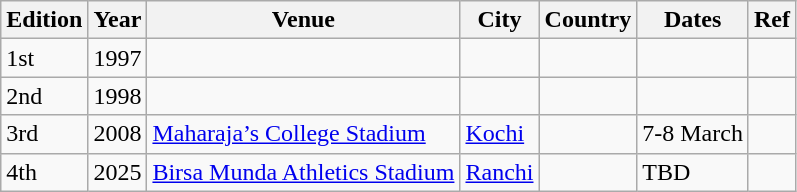<table class="wikitable">
<tr>
<th>Edition</th>
<th>Year</th>
<th>Venue</th>
<th>City</th>
<th>Country</th>
<th>Dates</th>
<th>Ref</th>
</tr>
<tr>
<td>1st</td>
<td>1997</td>
<td></td>
<td></td>
<td></td>
<td></td>
<td></td>
</tr>
<tr>
<td>2nd</td>
<td>1998</td>
<td></td>
<td></td>
<td></td>
<td></td>
<td></td>
</tr>
<tr>
<td>3rd</td>
<td>2008</td>
<td><a href='#'>Maharaja’s College Stadium</a></td>
<td><a href='#'>Kochi</a></td>
<td></td>
<td>7-8 March</td>
<td></td>
</tr>
<tr>
<td>4th</td>
<td>2025</td>
<td><a href='#'>Birsa Munda Athletics Stadium</a></td>
<td><a href='#'>Ranchi</a></td>
<td></td>
<td>TBD</td>
<td></td>
</tr>
</table>
